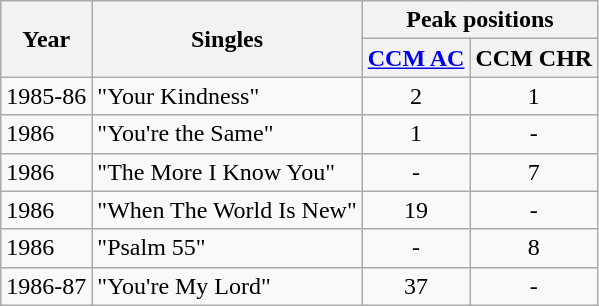<table class="wikitable">
<tr>
<th rowspan="2">Year</th>
<th rowspan="2">Singles</th>
<th colspan="2">Peak positions</th>
</tr>
<tr>
<th><a href='#'>CCM AC</a></th>
<th>CCM CHR</th>
</tr>
<tr>
<td>1985-86</td>
<td>"Your Kindness"</td>
<td align="center">2</td>
<td align="center">1</td>
</tr>
<tr>
<td>1986</td>
<td>"You're the Same"</td>
<td align="center">1</td>
<td align="center">-</td>
</tr>
<tr>
<td>1986</td>
<td>"The More I Know You"</td>
<td align="center">-</td>
<td align="center">7</td>
</tr>
<tr>
<td>1986</td>
<td>"When The World Is New"</td>
<td align="center">19</td>
<td align="center">-</td>
</tr>
<tr>
<td>1986</td>
<td>"Psalm 55"</td>
<td align="center">-</td>
<td align="center">8</td>
</tr>
<tr>
<td>1986-87</td>
<td>"You're My Lord"</td>
<td align="center">37</td>
<td align="center">-</td>
</tr>
</table>
